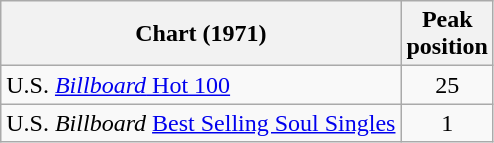<table class="wikitable">
<tr>
<th>Chart (1971)</th>
<th>Peak<br>position</th>
</tr>
<tr>
<td>U.S. <a href='#'><em>Billboard</em> Hot 100</a></td>
<td align="center">25</td>
</tr>
<tr>
<td>U.S. <em>Billboard</em> <a href='#'>Best Selling Soul Singles</a></td>
<td align="center">1</td>
</tr>
</table>
